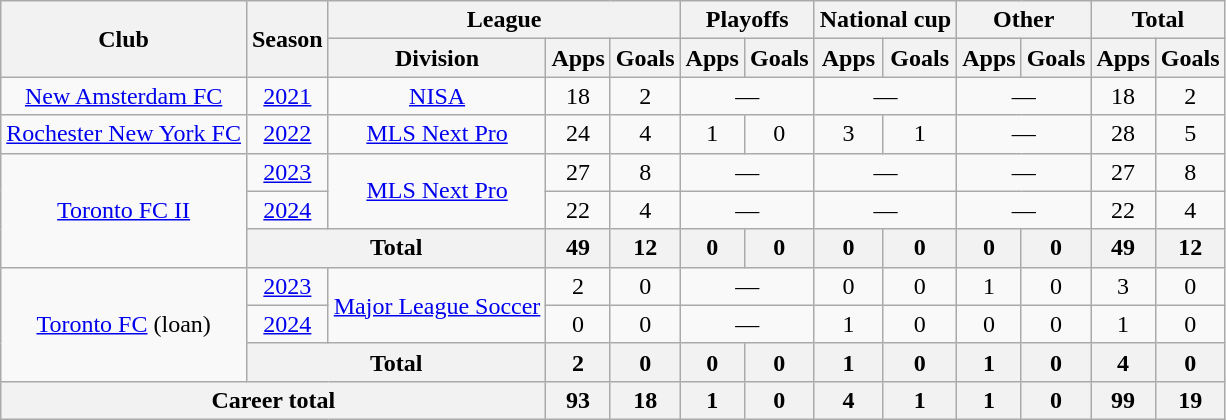<table class="wikitable" style="text-align: center">
<tr>
<th rowspan="2">Club</th>
<th rowspan="2">Season</th>
<th colspan="3">League</th>
<th colspan="2">Playoffs</th>
<th colspan="2">National cup</th>
<th colspan="2">Other</th>
<th colspan="2">Total</th>
</tr>
<tr>
<th>Division</th>
<th>Apps</th>
<th>Goals</th>
<th>Apps</th>
<th>Goals</th>
<th>Apps</th>
<th>Goals</th>
<th>Apps</th>
<th>Goals</th>
<th>Apps</th>
<th>Goals</th>
</tr>
<tr>
<td><a href='#'>New Amsterdam FC</a></td>
<td><a href='#'>2021</a></td>
<td><a href='#'>NISA</a></td>
<td>18</td>
<td>2</td>
<td colspan="2">—</td>
<td colspan="2">—</td>
<td colspan="2">—</td>
<td>18</td>
<td>2</td>
</tr>
<tr>
<td><a href='#'>Rochester New York FC</a></td>
<td><a href='#'>2022</a></td>
<td><a href='#'>MLS Next Pro</a></td>
<td>24</td>
<td>4</td>
<td>1</td>
<td>0</td>
<td>3</td>
<td>1</td>
<td colspan="2">—</td>
<td>28</td>
<td>5</td>
</tr>
<tr>
<td rowspan="3"><a href='#'>Toronto FC II</a></td>
<td><a href='#'>2023</a></td>
<td rowspan="2"><a href='#'>MLS Next Pro</a></td>
<td>27</td>
<td>8</td>
<td colspan="2">—</td>
<td colspan="2">—</td>
<td colspan="2">—</td>
<td>27</td>
<td>8</td>
</tr>
<tr>
<td><a href='#'>2024</a></td>
<td>22</td>
<td>4</td>
<td colspan="2">—</td>
<td colspan="2">—</td>
<td colspan="2">—</td>
<td>22</td>
<td>4</td>
</tr>
<tr>
<th colspan="2">Total</th>
<th>49</th>
<th>12</th>
<th>0</th>
<th>0</th>
<th>0</th>
<th>0</th>
<th>0</th>
<th>0</th>
<th>49</th>
<th>12</th>
</tr>
<tr>
<td rowspan="3"><a href='#'>Toronto FC</a> (loan)</td>
<td><a href='#'>2023</a></td>
<td rowspan="2"><a href='#'>Major League Soccer</a></td>
<td>2</td>
<td>0</td>
<td colspan="2">—</td>
<td>0</td>
<td>0</td>
<td>1</td>
<td>0</td>
<td>3</td>
<td>0</td>
</tr>
<tr>
<td><a href='#'>2024</a></td>
<td>0</td>
<td>0</td>
<td colspan="2">—</td>
<td>1</td>
<td>0</td>
<td>0</td>
<td>0</td>
<td>1</td>
<td>0</td>
</tr>
<tr>
<th colspan="2">Total</th>
<th>2</th>
<th>0</th>
<th>0</th>
<th>0</th>
<th>1</th>
<th>0</th>
<th>1</th>
<th>0</th>
<th>4</th>
<th>0</th>
</tr>
<tr>
<th colspan="3">Career total</th>
<th>93</th>
<th>18</th>
<th>1</th>
<th>0</th>
<th>4</th>
<th>1</th>
<th>1</th>
<th>0</th>
<th>99</th>
<th>19</th>
</tr>
</table>
